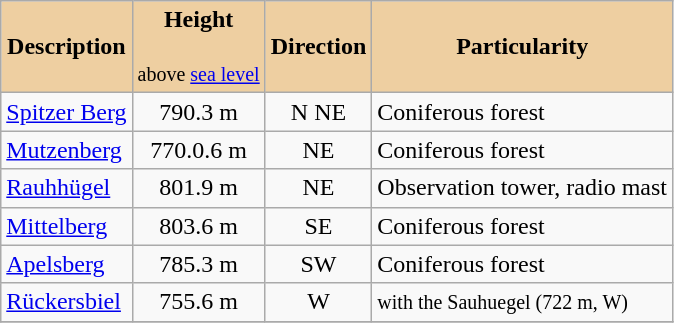<table class="wikitable">
<tr bgcolor="#EECFA1" align="center">
<td><strong>Description</strong></td>
<td><strong>Height</strong> <br><br><small> above <a href='#'>sea level</a> </small></td>
<td><strong>Direction</strong></td>
<td><strong>Particularity</strong></td>
</tr>
<tr>
<td><a href='#'>Spitzer Berg</a></td>
<td align="center">790.3 m</td>
<td align="center">N NE</td>
<td>Coniferous forest</td>
</tr>
<tr>
<td><a href='#'>Mutzenberg</a></td>
<td align="center">770.0.6 m</td>
<td align="center">NE</td>
<td>Coniferous forest</td>
</tr>
<tr>
<td><a href='#'>Rauhhügel</a></td>
<td align="center">801.9 m</td>
<td align="center">NE</td>
<td align="center">Observation tower, radio mast</td>
</tr>
<tr>
<td><a href='#'>Mittelberg</a></td>
<td align="center">803.6 m</td>
<td align="center">SE</td>
<td>Coniferous forest</td>
</tr>
<tr>
<td><a href='#'>Apelsberg</a></td>
<td align="center">785.3 m</td>
<td align="center">SW</td>
<td>Coniferous forest</td>
</tr>
<tr>
<td><a href='#'>Rückersbiel</a></td>
<td align="center">755.6 m</td>
<td align="center">W</td>
<td><small> with the Sauhuegel (722 m, W) </small></td>
</tr>
<tr>
</tr>
</table>
